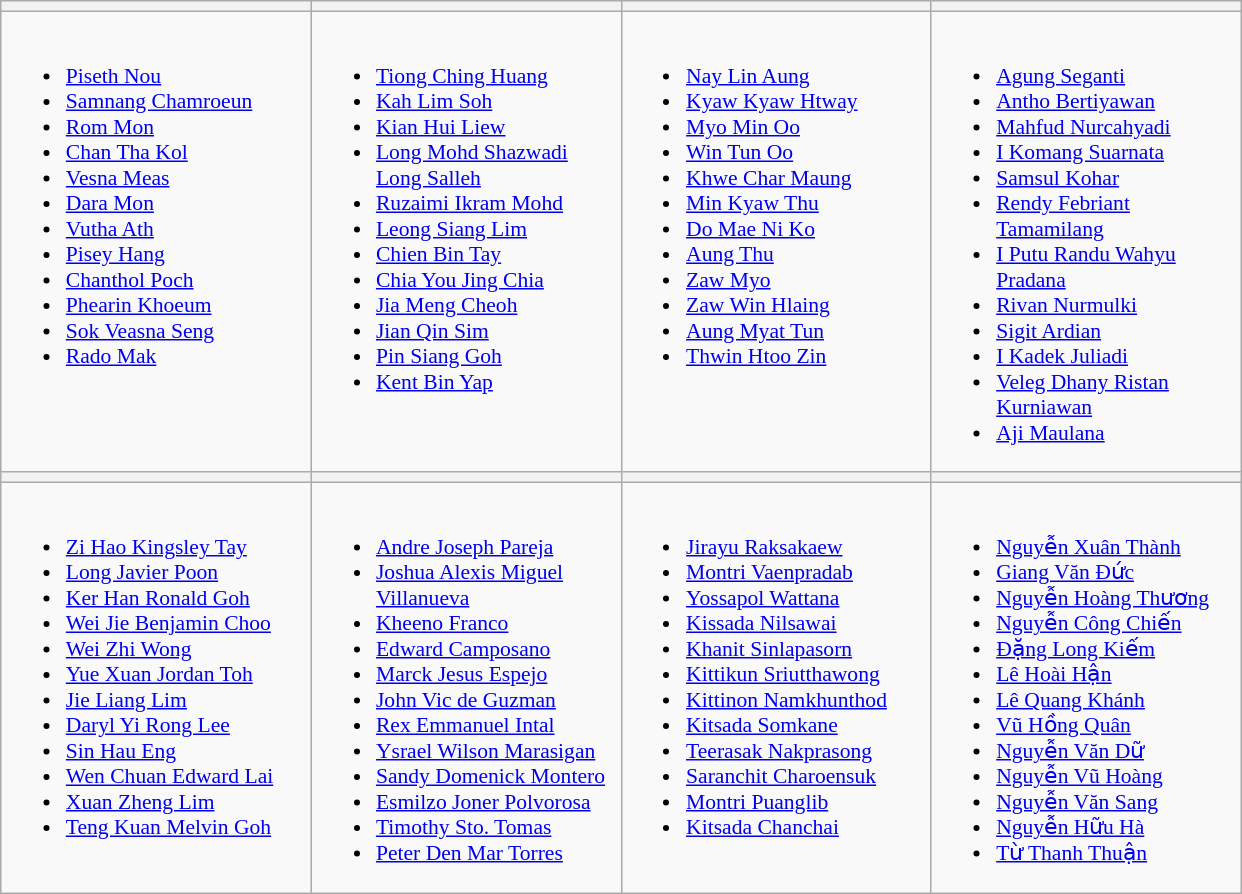<table class="wikitable" style="font-size:90%;">
<tr>
<th width=200></th>
<th width=200></th>
<th width=200></th>
<th width=200></th>
</tr>
<tr>
<td valign=top><br><ul><li><a href='#'>Piseth Nou</a></li><li><a href='#'>Samnang Chamroeun</a></li><li><a href='#'>Rom Mon</a></li><li><a href='#'>Chan Tha Kol</a></li><li><a href='#'>Vesna Meas</a></li><li><a href='#'>Dara Mon</a></li><li><a href='#'>Vutha Ath</a></li><li><a href='#'>Pisey Hang</a></li><li><a href='#'>Chanthol Poch</a></li><li><a href='#'>Phearin Khoeum</a></li><li><a href='#'>Sok Veasna Seng</a></li><li><a href='#'>Rado Mak</a></li></ul></td>
<td valign=top><br><ul><li><a href='#'>Tiong Ching Huang</a></li><li><a href='#'>Kah Lim Soh</a></li><li><a href='#'>Kian Hui Liew</a></li><li><a href='#'>Long Mohd Shazwadi Long Salleh</a></li><li><a href='#'>Ruzaimi Ikram Mohd</a></li><li><a href='#'>Leong Siang Lim</a></li><li><a href='#'>Chien Bin Tay</a></li><li><a href='#'>Chia You Jing Chia</a></li><li><a href='#'>Jia Meng Cheoh</a></li><li><a href='#'>Jian Qin Sim</a></li><li><a href='#'>Pin Siang Goh</a></li><li><a href='#'>Kent Bin Yap</a></li></ul></td>
<td valign=top><br><ul><li><a href='#'>Nay Lin Aung</a></li><li><a href='#'>Kyaw Kyaw Htway</a></li><li><a href='#'>Myo Min Oo</a></li><li><a href='#'>Win Tun Oo</a></li><li><a href='#'>Khwe Char Maung</a></li><li><a href='#'>Min Kyaw Thu</a></li><li><a href='#'>Do Mae Ni Ko</a></li><li><a href='#'>Aung Thu</a></li><li><a href='#'>Zaw Myo</a></li><li><a href='#'>Zaw Win Hlaing</a></li><li><a href='#'>Aung Myat Tun</a></li><li><a href='#'>Thwin Htoo Zin</a></li></ul></td>
<td valign=top><br><ul><li><a href='#'>Agung Seganti</a></li><li><a href='#'>Antho Bertiyawan</a></li><li><a href='#'>Mahfud Nurcahyadi</a></li><li><a href='#'>I Komang Suarnata</a></li><li><a href='#'>Samsul Kohar</a></li><li><a href='#'>Rendy Febriant Tamamilang</a></li><li><a href='#'>I Putu Randu Wahyu Pradana</a></li><li><a href='#'>Rivan Nurmulki</a></li><li><a href='#'>Sigit Ardian</a></li><li><a href='#'>I Kadek Juliadi</a></li><li><a href='#'>Veleg Dhany Ristan Kurniawan</a></li><li><a href='#'>Aji Maulana</a></li></ul></td>
</tr>
<tr>
<th></th>
<th></th>
<th></th>
<th></th>
</tr>
<tr>
<td valign=top><br><ul><li><a href='#'>Zi Hao Kingsley Tay</a></li><li><a href='#'>Long Javier Poon</a></li><li><a href='#'>Ker Han Ronald Goh</a></li><li><a href='#'>Wei Jie Benjamin Choo</a></li><li><a href='#'>Wei Zhi Wong</a></li><li><a href='#'>Yue Xuan Jordan Toh</a></li><li><a href='#'>Jie Liang Lim</a></li><li><a href='#'>Daryl Yi Rong Lee</a></li><li><a href='#'>Sin Hau Eng</a></li><li><a href='#'>Wen Chuan Edward Lai</a></li><li><a href='#'>Xuan Zheng Lim</a></li><li><a href='#'>Teng Kuan Melvin Goh</a></li></ul></td>
<td valign=top><br><ul><li><a href='#'>Andre Joseph Pareja</a></li><li><a href='#'>Joshua Alexis Miguel Villanueva</a></li><li><a href='#'>Kheeno Franco</a></li><li><a href='#'>Edward Camposano</a></li><li><a href='#'>Marck Jesus Espejo</a></li><li><a href='#'>John Vic de Guzman</a></li><li><a href='#'>Rex Emmanuel Intal</a></li><li><a href='#'>Ysrael Wilson Marasigan</a></li><li><a href='#'>Sandy Domenick Montero</a></li><li><a href='#'>Esmilzo Joner Polvorosa</a></li><li><a href='#'>Timothy Sto. Tomas</a></li><li><a href='#'>Peter Den Mar Torres</a></li></ul></td>
<td valign=top><br><ul><li><a href='#'>Jirayu Raksakaew</a></li><li><a href='#'>Montri Vaenpradab</a></li><li><a href='#'>Yossapol Wattana</a></li><li><a href='#'>Kissada Nilsawai</a></li><li><a href='#'>Khanit Sinlapasorn</a></li><li><a href='#'>Kittikun Sriutthawong</a></li><li><a href='#'>Kittinon Namkhunthod</a></li><li><a href='#'>Kitsada Somkane</a></li><li><a href='#'>Teerasak Nakprasong</a></li><li><a href='#'>Saranchit Charoensuk</a></li><li><a href='#'>Montri Puanglib</a></li><li><a href='#'>Kitsada Chanchai</a></li></ul></td>
<td valign=top><br><ul><li><a href='#'>Nguyễn Xuân Thành</a></li><li><a href='#'>Giang Văn Đức</a></li><li><a href='#'>Nguyễn Hoàng Thương</a></li><li><a href='#'>Nguyễn Công Chiến</a></li><li><a href='#'>Đặng Long Kiếm</a></li><li><a href='#'>Lê Hoài Hận</a></li><li><a href='#'>Lê Quang Khánh</a></li><li><a href='#'>Vũ Hồng Quân</a></li><li><a href='#'>Nguyễn Văn Dữ</a></li><li><a href='#'>Nguyễn Vũ Hoàng</a></li><li><a href='#'>Nguyễn Văn Sang</a></li><li><a href='#'>Nguyễn Hữu Hà</a></li><li><a href='#'>Từ Thanh Thuận</a></li></ul></td>
</tr>
</table>
